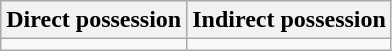<table class="wikitable">
<tr>
<th>Direct possession</th>
<th>Indirect possession</th>
</tr>
<tr>
<td></td>
<td></td>
</tr>
</table>
